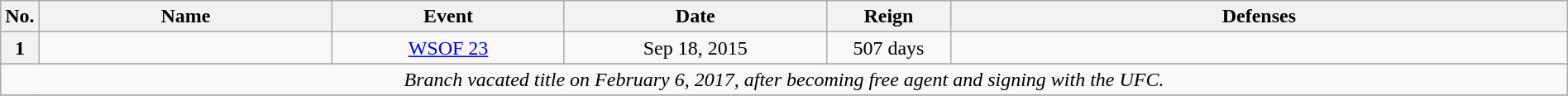<table class="wikitable" width=100%>
<tr>
<th width=1%>No.</th>
<th width=19%>Name</th>
<th width=15%>Event</th>
<th width=17%>Date</th>
<th width=8%>Reign</th>
<th width=40%>Defenses</th>
</tr>
<tr>
<th>1</th>
<td> <br></td>
<td align=center><a href='#'>WSOF 23</a><br></td>
<td align=center>Sep 18, 2015</td>
<td align=center>507 days</td>
<td><br></td>
</tr>
<tr>
</tr>
<tr>
<td align="center" colspan="6"><em>Branch vacated title on February 6, 2017, after becoming free agent and signing with the UFC.</em></td>
</tr>
<tr>
</tr>
</table>
